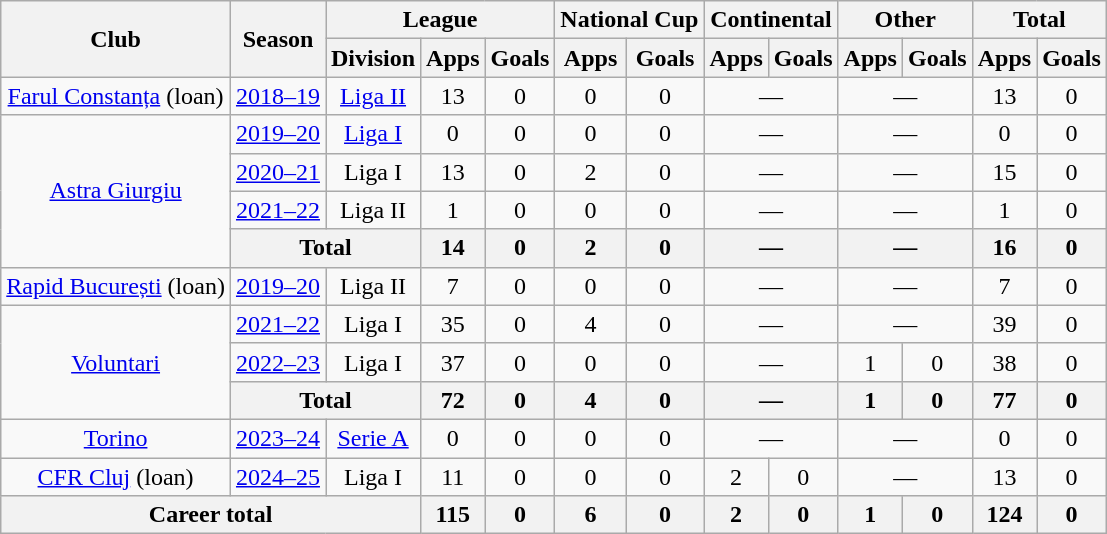<table class="wikitable" style="text-align:center">
<tr>
<th rowspan="2">Club</th>
<th rowspan="2">Season</th>
<th colspan="3">League</th>
<th colspan="2">National Cup</th>
<th colspan="2">Continental</th>
<th colspan="2">Other</th>
<th colspan="3">Total</th>
</tr>
<tr>
<th>Division</th>
<th>Apps</th>
<th>Goals</th>
<th>Apps</th>
<th>Goals</th>
<th>Apps</th>
<th>Goals</th>
<th>Apps</th>
<th>Goals</th>
<th>Apps</th>
<th>Goals</th>
</tr>
<tr>
<td><a href='#'>Farul Constanța</a> (loan)</td>
<td><a href='#'>2018–19</a></td>
<td><a href='#'>Liga II</a></td>
<td>13</td>
<td>0</td>
<td>0</td>
<td>0</td>
<td colspan="2">—</td>
<td colspan="2">—</td>
<td>13</td>
<td>0</td>
</tr>
<tr>
<td rowspan="4"><a href='#'>Astra Giurgiu</a></td>
<td><a href='#'>2019–20</a></td>
<td><a href='#'>Liga I</a></td>
<td>0</td>
<td>0</td>
<td>0</td>
<td>0</td>
<td colspan="2">—</td>
<td colspan="2">—</td>
<td>0</td>
<td>0</td>
</tr>
<tr>
<td><a href='#'>2020–21</a></td>
<td>Liga I</td>
<td>13</td>
<td>0</td>
<td>2</td>
<td>0</td>
<td colspan="2">—</td>
<td colspan="2">—</td>
<td>15</td>
<td>0</td>
</tr>
<tr>
<td><a href='#'>2021–22</a></td>
<td>Liga II</td>
<td>1</td>
<td>0</td>
<td>0</td>
<td>0</td>
<td colspan="2">—</td>
<td colspan="2">—</td>
<td>1</td>
<td>0</td>
</tr>
<tr>
<th colspan="2">Total</th>
<th>14</th>
<th>0</th>
<th>2</th>
<th>0</th>
<th colspan="2">—</th>
<th colspan="2">—</th>
<th>16</th>
<th>0</th>
</tr>
<tr>
<td><a href='#'>Rapid București</a> (loan)</td>
<td><a href='#'>2019–20</a></td>
<td>Liga II</td>
<td>7</td>
<td>0</td>
<td>0</td>
<td>0</td>
<td colspan="2">—</td>
<td colspan="2">—</td>
<td>7</td>
<td>0</td>
</tr>
<tr>
<td rowspan="3"><a href='#'>Voluntari</a></td>
<td><a href='#'>2021–22</a></td>
<td>Liga I</td>
<td>35</td>
<td>0</td>
<td>4</td>
<td>0</td>
<td colspan="2">—</td>
<td colspan="2">—</td>
<td>39</td>
<td>0</td>
</tr>
<tr>
<td><a href='#'>2022–23</a></td>
<td>Liga I</td>
<td>37</td>
<td>0</td>
<td>0</td>
<td>0</td>
<td colspan="2">—</td>
<td>1</td>
<td>0</td>
<td>38</td>
<td>0</td>
</tr>
<tr>
<th colspan="2">Total</th>
<th>72</th>
<th>0</th>
<th>4</th>
<th>0</th>
<th colspan="2">—</th>
<th>1</th>
<th>0</th>
<th>77</th>
<th>0</th>
</tr>
<tr>
<td><a href='#'>Torino</a></td>
<td><a href='#'>2023–24</a></td>
<td><a href='#'>Serie A</a></td>
<td>0</td>
<td>0</td>
<td>0</td>
<td>0</td>
<td colspan="2">—</td>
<td colspan="2">—</td>
<td>0</td>
<td>0</td>
</tr>
<tr>
<td><a href='#'>CFR Cluj</a> (loan)</td>
<td><a href='#'>2024–25</a></td>
<td>Liga I</td>
<td>11</td>
<td>0</td>
<td>0</td>
<td>0</td>
<td>2</td>
<td>0</td>
<td colspan="2">—</td>
<td>13</td>
<td>0</td>
</tr>
<tr>
<th colspan="3">Career total</th>
<th>115</th>
<th>0</th>
<th>6</th>
<th>0</th>
<th>2</th>
<th>0</th>
<th>1</th>
<th>0</th>
<th>124</th>
<th>0</th>
</tr>
</table>
